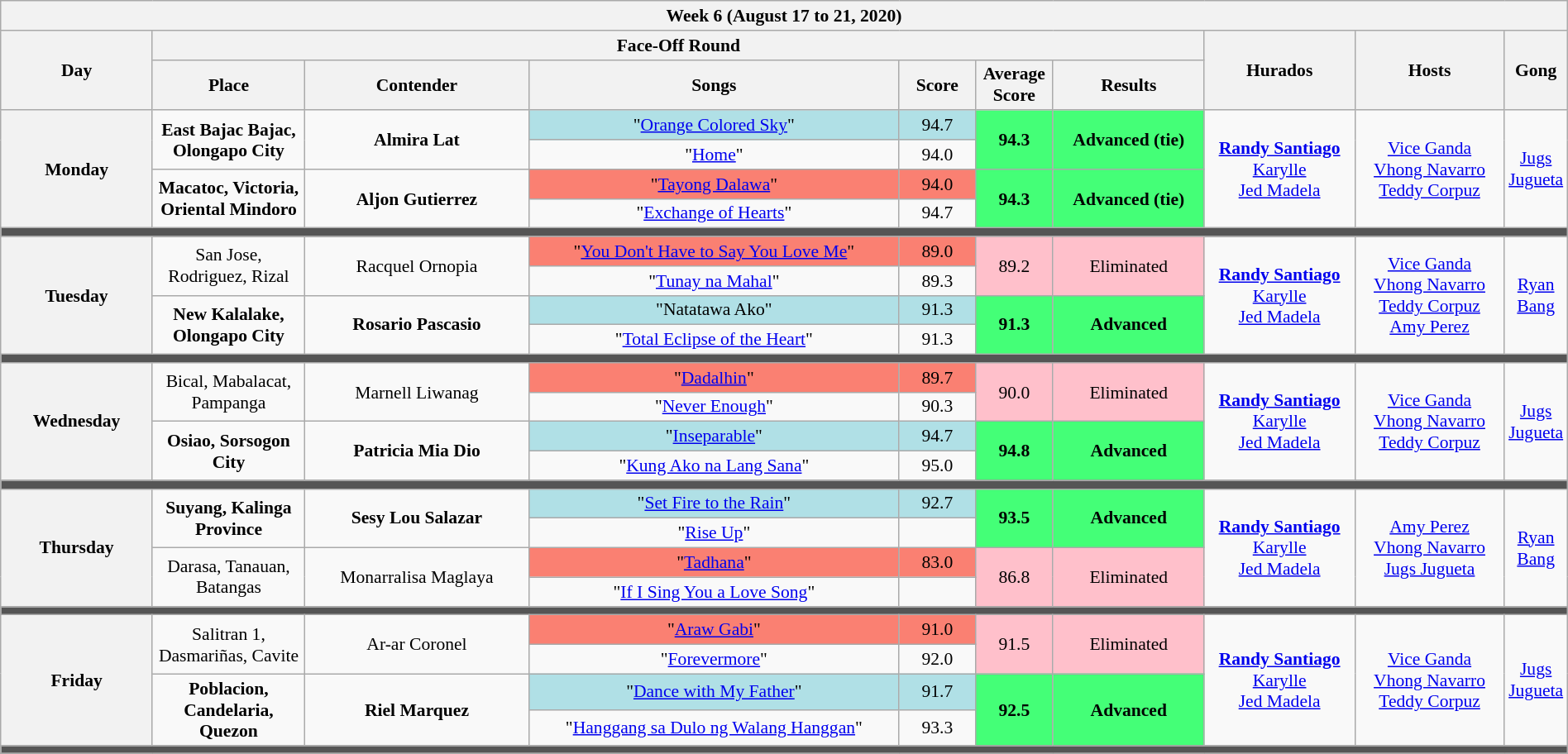<table class="wikitable mw-collapsible mw-collapsed" style="width:100%; text-align:center; font-size: 90%">
<tr>
<th colspan="10">Week 6 (August 17 to 21, 2020)</th>
</tr>
<tr>
<th rowspan="2" width="10%">Day</th>
<th colspan="6">Face-Off Round</th>
<th rowspan="2" width="10%">Hurados</th>
<th rowspan="2" width="10%">Hosts</th>
<th rowspan="2" width="05%">Gong</th>
</tr>
<tr>
<th width="10%">Place</th>
<th width="15%">Contender</th>
<th width="25%">Songs</th>
<th width="05%">Score</th>
<th width="05%">Average Score</th>
<th width="10%">Results</th>
</tr>
<tr>
<th rowspan="4">Monday<br><small></small></th>
<td rowspan="2" style="background:__;"><strong>East Bajac Bajac, Olongapo City</strong></td>
<td rowspan="2" style="background:__;"><strong>Almira Lat</strong></td>
<td style="background:#B0E0E6;">"<a href='#'>Orange Colored Sky</a>"</td>
<td style="background:#B0E0E6;">94.7</td>
<td rowspan="2" style="background:#44ff77;"><strong>94.3</strong></td>
<td rowspan="2" style="background:#44ff77;"><strong>Advanced (tie)</strong></td>
<td rowspan="4"><strong><a href='#'>Randy Santiago</a></strong><br> <a href='#'>Karylle</a> <br> <a href='#'>Jed Madela</a></td>
<td rowspan="4"><a href='#'>Vice Ganda</a><br> <a href='#'>Vhong Navarro</a><br><a href='#'>Teddy Corpuz</a></td>
<td rowspan="4"><a href='#'>Jugs Jugueta</a></td>
</tr>
<tr>
<td>"<a href='#'>Home</a>"</td>
<td>94.0</td>
</tr>
<tr>
<td rowspan="2" style="background:#;"><strong>Macatoc, Victoria, Oriental Mindoro</strong></td>
<td rowspan="2" style="background:#;"><strong>Aljon Gutierrez</strong></td>
<td style="background:#FA8072;">"<a href='#'>Tayong Dalawa</a>"</td>
<td style="background:#FA8072;">94.0</td>
<td rowspan="2" style="background:#44ff77;"><strong>94.3</strong></td>
<td rowspan="2" style="background:#44ff77;"><strong>Advanced (tie)</strong></td>
</tr>
<tr>
<td>"<a href='#'>Exchange of Hearts</a>"</td>
<td>94.7</td>
</tr>
<tr>
<th colspan="10" style="background:#555;"></th>
</tr>
<tr>
<th rowspan="4">Tuesday<br><small></small></th>
<td rowspan="2" style="background:__;">San Jose, Rodriguez, Rizal</td>
<td rowspan="2" style="background:__;">Racquel Ornopia</td>
<td style="background:#FA8072;">"<a href='#'>You Don't Have to Say You Love Me</a>"</td>
<td style="background:#FA8072;">89.0</td>
<td rowspan="2" style="background:pink;">89.2</td>
<td rowspan="2" style="background:pink;">Eliminated</td>
<td rowspan="4"><strong><a href='#'>Randy Santiago</a></strong><br> <a href='#'>Karylle</a> <br> <a href='#'>Jed Madela</a></td>
<td rowspan="4"><a href='#'>Vice Ganda</a><br> <a href='#'>Vhong Navarro</a><br> <a href='#'>Teddy Corpuz</a><br> <a href='#'>Amy Perez</a></td>
<td rowspan="4"><a href='#'>Ryan Bang</a></td>
</tr>
<tr>
<td>"<a href='#'>Tunay na Mahal</a>"</td>
<td>89.3</td>
</tr>
<tr>
<td rowspan="2" style="background:#;"><strong>New Kalalake, Olongapo City</strong></td>
<td rowspan="2" style="background:#;"><strong>Rosario Pascasio</strong></td>
<td style="background:#B0E0E6;">"Natatawa Ako"</td>
<td style="background:#B0E0E6;">91.3</td>
<td rowspan="2" style="background:#44ff77;"><strong>91.3</strong></td>
<td rowspan="2" style="background:#44ff77;"><strong>Advanced</strong></td>
</tr>
<tr>
<td>"<a href='#'>Total Eclipse of the Heart</a>"</td>
<td>91.3</td>
</tr>
<tr>
<th colspan="10" style="background:#555;"></th>
</tr>
<tr>
<th rowspan="4">Wednesday<br><small></small></th>
<td rowspan="2" style="background:__;">Bical, Mabalacat, Pampanga</td>
<td rowspan="2" style="background:__;">Marnell Liwanag</td>
<td style="background:#FA8072;">"<a href='#'>Dadalhin</a>"</td>
<td style="background:#FA8072;">89.7</td>
<td rowspan="2" style="background:pink;">90.0</td>
<td rowspan="2" style="background:pink;">Eliminated</td>
<td rowspan="4"><strong><a href='#'>Randy Santiago</a></strong><br> <a href='#'>Karylle</a> <br> <a href='#'>Jed Madela</a></td>
<td rowspan="4"><a href='#'>Vice Ganda</a><br> <a href='#'>Vhong Navarro</a><br><a href='#'>Teddy Corpuz</a></td>
<td rowspan="4"><a href='#'>Jugs Jugueta</a></td>
</tr>
<tr>
<td>"<a href='#'>Never Enough</a>"</td>
<td>90.3</td>
</tr>
<tr>
<td rowspan="2" style="background:#;"><strong>Osiao, Sorsogon City</strong></td>
<td rowspan="2" style="background:#;"><strong>Patricia Mia Dio</strong></td>
<td style="background:#B0E0E6;">"<a href='#'>Inseparable</a>"</td>
<td style="background:#B0E0E6;">94.7</td>
<td rowspan="2" style="background:#44ff77;"><strong>94.8</strong></td>
<td rowspan="2" style="background:#44ff77;"><strong>Advanced</strong></td>
</tr>
<tr>
<td>"<a href='#'>Kung Ako na Lang Sana</a>"</td>
<td>95.0</td>
</tr>
<tr>
<th colspan="10" style="background:#555;"></th>
</tr>
<tr>
<th rowspan="4">Thursday<br><small></small></th>
<td rowspan="2" style="background:__;"><strong>Suyang, Kalinga Province</strong></td>
<td rowspan="2" style="background:__;"><strong>Sesy Lou Salazar</strong></td>
<td style="background:#B0E0E6;">"<a href='#'>Set Fire to the Rain</a>"</td>
<td style="background:#B0E0E6;">92.7</td>
<td rowspan="2" style="background:#44ff77;"><strong>93.5</strong></td>
<td rowspan="2" style="background:#44ff77;"><strong>Advanced</strong></td>
<td rowspan="4"><strong><a href='#'>Randy Santiago</a></strong><br> <a href='#'>Karylle</a> <br> <a href='#'>Jed Madela</a></td>
<td rowspan="4"><a href='#'>Amy Perez</a><br> <a href='#'>Vhong Navarro</a><br><a href='#'>Jugs Jugueta</a></td>
<td rowspan="4"><a href='#'>Ryan Bang</a></td>
</tr>
<tr>
<td>"<a href='#'>Rise Up</a>"</td>
<td></td>
</tr>
<tr>
<td rowspan="2" style="background:#;">Darasa, Tanauan, Batangas</td>
<td rowspan="2" style="background:#;">Monarralisa Maglaya</td>
<td style="background:#FA8072;">"<a href='#'>Tadhana</a>"</td>
<td style="background:#FA8072;">83.0</td>
<td rowspan="2" style="background:pink;">86.8</td>
<td rowspan="2" style="background:pink;">Eliminated</td>
</tr>
<tr>
<td>"<a href='#'>If I Sing You a Love Song</a>"</td>
<td></td>
</tr>
<tr>
<th colspan="10" style="background:#555;"></th>
</tr>
<tr>
<th rowspan="4">Friday<br><small></small></th>
<td rowspan="2" style="background:__;">Salitran 1, Dasmariñas, Cavite</td>
<td rowspan="2" style="background:__;">Ar-ar Coronel</td>
<td style="background:#FA8072;">"<a href='#'>Araw Gabi</a>"</td>
<td style="background:#FA8072;">91.0</td>
<td rowspan="2" style="background:pink;">91.5</td>
<td rowspan="2" style="background:pink;">Eliminated</td>
<td rowspan="4"><strong><a href='#'>Randy Santiago</a></strong><br> <a href='#'>Karylle</a> <br> <a href='#'>Jed Madela</a></td>
<td rowspan="4"><a href='#'>Vice Ganda</a><br> <a href='#'>Vhong Navarro</a><br><a href='#'>Teddy Corpuz</a></td>
<td rowspan="4"><a href='#'>Jugs Jugueta</a></td>
</tr>
<tr>
<td>"<a href='#'>Forevermore</a>"</td>
<td>92.0</td>
</tr>
<tr>
<td rowspan="2" style="background:#;"><strong>Poblacion, Candelaria, Quezon</strong></td>
<td rowspan="2" style="background:#;"><strong>Riel Marquez</strong></td>
<td style="background:#B0E0E6;">"<a href='#'>Dance with My Father</a>"</td>
<td style="background:#B0E0E6;">91.7</td>
<td rowspan="2" style="background:#44ff77;"><strong>92.5</strong></td>
<td rowspan="2" style="background:#44ff77;"><strong>Advanced</strong></td>
</tr>
<tr>
<td>"<a href='#'>Hanggang sa Dulo ng Walang Hanggan</a>"</td>
<td>93.3</td>
</tr>
<tr>
<th colspan="10" style="background:#555;"></th>
</tr>
<tr>
</tr>
</table>
